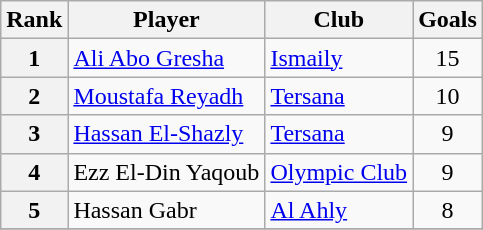<table class="wikitable" style="text-align:center">
<tr>
<th>Rank</th>
<th>Player</th>
<th>Club</th>
<th>Goals</th>
</tr>
<tr>
<th>1</th>
<td align="left"> <a href='#'>Ali Abo Gresha</a></td>
<td align="left"><a href='#'>Ismaily</a></td>
<td>15</td>
</tr>
<tr>
<th>2</th>
<td align="left"> <a href='#'>Moustafa Reyadh</a></td>
<td align="left"><a href='#'>Tersana</a></td>
<td>10</td>
</tr>
<tr>
<th>3</th>
<td align="left"> <a href='#'>Hassan El-Shazly</a></td>
<td align="left"><a href='#'>Tersana</a></td>
<td>9</td>
</tr>
<tr>
<th>4</th>
<td align="left"> Ezz El-Din Yaqoub</td>
<td align="left"><a href='#'>Olympic Club</a></td>
<td>9</td>
</tr>
<tr>
<th>5</th>
<td align="left"> Hassan Gabr</td>
<td align="left"><a href='#'>Al Ahly</a></td>
<td>8</td>
</tr>
<tr>
</tr>
</table>
